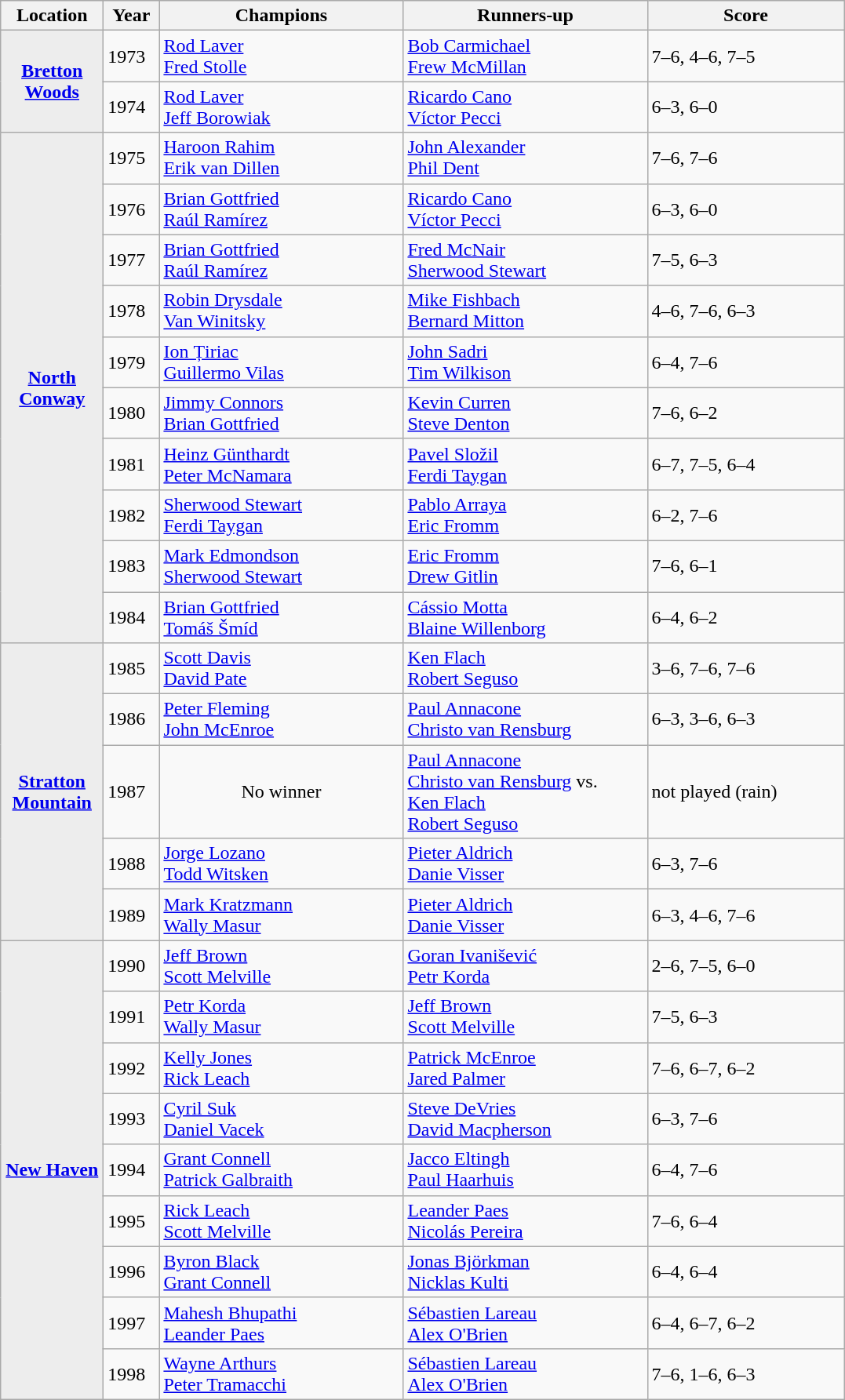<table class="wikitable">
<tr>
<th style="width:80px">Location</th>
<th style="width:40px">Year</th>
<th style="width:200px">Champions</th>
<th style="width:200px">Runners-up</th>
<th style="width:160px" class="unsortable">Score</th>
</tr>
<tr>
<th rowspan="2" style="background:#ededed"><a href='#'>Bretton Woods</a></th>
<td>1973</td>
<td> <a href='#'>Rod Laver</a><br> <a href='#'>Fred Stolle</a></td>
<td> <a href='#'>Bob Carmichael</a><br> <a href='#'>Frew McMillan</a></td>
<td>7–6, 4–6, 7–5</td>
</tr>
<tr>
<td>1974</td>
<td> <a href='#'>Rod Laver</a><br> <a href='#'>Jeff Borowiak</a></td>
<td> <a href='#'>Ricardo Cano</a><br> <a href='#'>Víctor Pecci</a></td>
<td>6–3, 6–0</td>
</tr>
<tr>
<th rowspan="10" style="background:#ededed"><a href='#'>North Conway</a></th>
<td>1975</td>
<td> <a href='#'>Haroon Rahim</a><br> <a href='#'>Erik van Dillen</a></td>
<td> <a href='#'>John Alexander</a><br> <a href='#'>Phil Dent</a></td>
<td>7–6, 7–6</td>
</tr>
<tr>
<td>1976</td>
<td> <a href='#'>Brian Gottfried</a><br> <a href='#'>Raúl Ramírez</a></td>
<td> <a href='#'>Ricardo Cano</a><br> <a href='#'>Víctor Pecci</a></td>
<td>6–3, 6–0</td>
</tr>
<tr>
<td>1977</td>
<td> <a href='#'>Brian Gottfried</a><br> <a href='#'>Raúl Ramírez</a></td>
<td> <a href='#'>Fred McNair</a><br> <a href='#'>Sherwood Stewart</a></td>
<td>7–5, 6–3</td>
</tr>
<tr>
<td>1978</td>
<td> <a href='#'>Robin Drysdale</a><br> <a href='#'>Van Winitsky</a></td>
<td> <a href='#'>Mike Fishbach</a><br> <a href='#'>Bernard Mitton</a></td>
<td>4–6, 7–6, 6–3</td>
</tr>
<tr>
<td>1979</td>
<td> <a href='#'>Ion Țiriac</a><br> <a href='#'>Guillermo Vilas</a></td>
<td> <a href='#'>John Sadri</a><br> <a href='#'>Tim Wilkison</a></td>
<td>6–4, 7–6</td>
</tr>
<tr>
<td>1980</td>
<td> <a href='#'>Jimmy Connors</a><br> <a href='#'>Brian Gottfried</a></td>
<td> <a href='#'>Kevin Curren</a><br> <a href='#'>Steve Denton</a></td>
<td>7–6, 6–2</td>
</tr>
<tr>
<td>1981</td>
<td> <a href='#'>Heinz Günthardt</a><br> <a href='#'>Peter McNamara</a></td>
<td> <a href='#'>Pavel Složil</a><br> <a href='#'>Ferdi Taygan</a></td>
<td>6–7, 7–5, 6–4</td>
</tr>
<tr>
<td>1982</td>
<td> <a href='#'>Sherwood Stewart</a><br> <a href='#'>Ferdi Taygan</a></td>
<td> <a href='#'>Pablo Arraya</a><br> <a href='#'>Eric Fromm</a></td>
<td>6–2, 7–6</td>
</tr>
<tr>
<td>1983</td>
<td> <a href='#'>Mark Edmondson</a><br> <a href='#'>Sherwood Stewart</a></td>
<td> <a href='#'>Eric Fromm</a><br> <a href='#'>Drew Gitlin</a></td>
<td>7–6, 6–1</td>
</tr>
<tr>
<td>1984</td>
<td> <a href='#'>Brian Gottfried</a><br> <a href='#'>Tomáš Šmíd</a></td>
<td> <a href='#'>Cássio Motta</a><br> <a href='#'>Blaine Willenborg</a></td>
<td>6–4, 6–2</td>
</tr>
<tr>
<th rowspan="5" style="background:#ededed"><a href='#'>Stratton Mountain</a></th>
<td>1985</td>
<td> <a href='#'>Scott Davis</a><br> <a href='#'>David Pate</a></td>
<td> <a href='#'>Ken Flach</a><br> <a href='#'>Robert Seguso</a></td>
<td>3–6, 7–6, 7–6</td>
</tr>
<tr>
<td>1986</td>
<td> <a href='#'>Peter Fleming</a><br> <a href='#'>John McEnroe</a></td>
<td> <a href='#'>Paul Annacone</a><br> <a href='#'>Christo van Rensburg</a></td>
<td>6–3, 3–6, 6–3</td>
</tr>
<tr>
<td>1987</td>
<td align=center>No winner</td>
<td> <a href='#'>Paul Annacone</a><br> <a href='#'>Christo van Rensburg</a> vs.<br> <a href='#'>Ken Flach</a><br> <a href='#'>Robert Seguso</a></td>
<td>not played (rain)</td>
</tr>
<tr>
<td>1988</td>
<td> <a href='#'>Jorge Lozano</a><br> <a href='#'>Todd Witsken</a></td>
<td> <a href='#'>Pieter Aldrich</a><br> <a href='#'>Danie Visser</a></td>
<td>6–3, 7–6</td>
</tr>
<tr>
<td>1989</td>
<td> <a href='#'>Mark Kratzmann</a><br> <a href='#'>Wally Masur</a></td>
<td> <a href='#'>Pieter Aldrich</a><br> <a href='#'>Danie Visser</a></td>
<td>6–3, 4–6, 7–6</td>
</tr>
<tr>
<th rowspan="9" style="background:#ededed"><a href='#'>New Haven</a></th>
<td>1990</td>
<td> <a href='#'>Jeff Brown</a><br> <a href='#'>Scott Melville</a></td>
<td> <a href='#'>Goran Ivanišević</a><br> <a href='#'>Petr Korda</a></td>
<td>2–6, 7–5, 6–0</td>
</tr>
<tr>
<td>1991</td>
<td> <a href='#'>Petr Korda</a><br> <a href='#'>Wally Masur</a></td>
<td> <a href='#'>Jeff Brown</a><br> <a href='#'>Scott Melville</a></td>
<td>7–5, 6–3</td>
</tr>
<tr>
<td>1992</td>
<td> <a href='#'>Kelly Jones</a><br> <a href='#'>Rick Leach</a></td>
<td> <a href='#'>Patrick McEnroe</a><br> <a href='#'>Jared Palmer</a></td>
<td>7–6, 6–7, 6–2</td>
</tr>
<tr>
<td>1993</td>
<td> <a href='#'>Cyril Suk</a><br> <a href='#'>Daniel Vacek</a></td>
<td> <a href='#'>Steve DeVries</a><br> <a href='#'>David Macpherson</a></td>
<td>6–3, 7–6</td>
</tr>
<tr>
<td>1994</td>
<td> <a href='#'>Grant Connell</a><br> <a href='#'>Patrick Galbraith</a></td>
<td> <a href='#'>Jacco Eltingh</a><br> <a href='#'>Paul Haarhuis</a></td>
<td>6–4, 7–6</td>
</tr>
<tr>
<td>1995</td>
<td> <a href='#'>Rick Leach</a><br> <a href='#'>Scott Melville</a></td>
<td> <a href='#'>Leander Paes</a><br> <a href='#'>Nicolás Pereira</a></td>
<td>7–6, 6–4</td>
</tr>
<tr>
<td>1996</td>
<td> <a href='#'>Byron Black</a><br> <a href='#'>Grant Connell</a></td>
<td> <a href='#'>Jonas Björkman</a><br> <a href='#'>Nicklas Kulti</a></td>
<td>6–4, 6–4</td>
</tr>
<tr>
<td>1997</td>
<td> <a href='#'>Mahesh Bhupathi</a><br> <a href='#'>Leander Paes</a></td>
<td> <a href='#'>Sébastien Lareau</a><br> <a href='#'>Alex O'Brien</a></td>
<td>6–4, 6–7, 6–2</td>
</tr>
<tr>
<td>1998</td>
<td> <a href='#'>Wayne Arthurs</a><br> <a href='#'>Peter Tramacchi</a></td>
<td> <a href='#'>Sébastien Lareau</a><br> <a href='#'>Alex O'Brien</a></td>
<td>7–6, 1–6, 6–3</td>
</tr>
</table>
